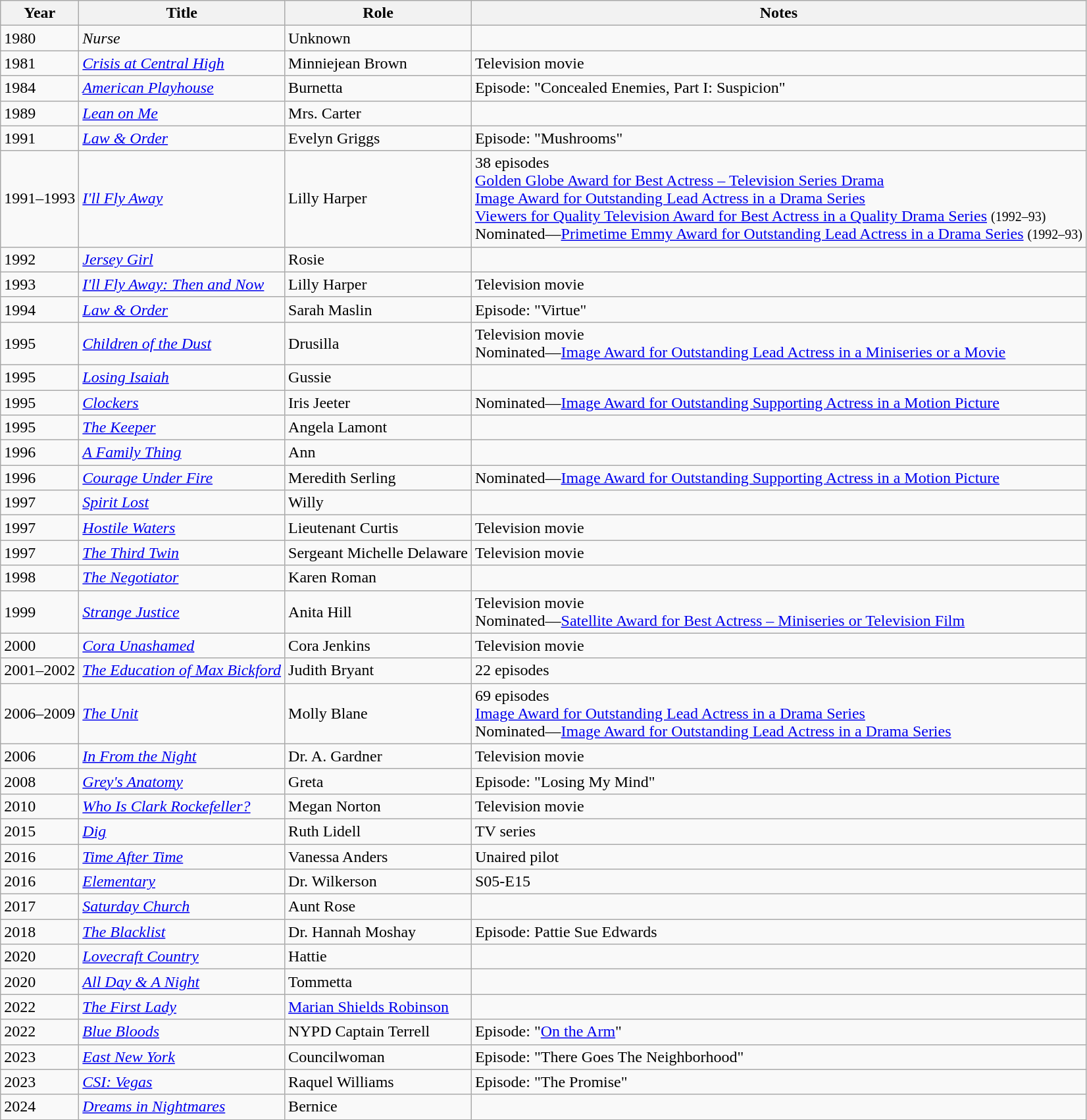<table class="wikitable sortable">
<tr>
<th>Year</th>
<th>Title</th>
<th>Role</th>
<th class="unsortable">Notes</th>
</tr>
<tr>
<td>1980</td>
<td><em>Nurse</em></td>
<td>Unknown</td>
<td></td>
</tr>
<tr>
<td>1981</td>
<td><em><a href='#'>Crisis at Central High</a></em></td>
<td>Minniejean Brown</td>
<td>Television movie</td>
</tr>
<tr>
<td>1984</td>
<td><em><a href='#'>American Playhouse</a></em></td>
<td>Burnetta</td>
<td>Episode: "Concealed Enemies, Part I: Suspicion"</td>
</tr>
<tr>
<td>1989</td>
<td><em><a href='#'>Lean on Me</a></em></td>
<td>Mrs. Carter</td>
<td></td>
</tr>
<tr>
<td>1991</td>
<td><em><a href='#'>Law & Order</a></em></td>
<td>Evelyn Griggs</td>
<td>Episode: "Mushrooms"</td>
</tr>
<tr>
<td>1991–1993</td>
<td><em><a href='#'>I'll Fly Away</a></em></td>
<td>Lilly Harper</td>
<td>38 episodes<br><a href='#'>Golden Globe Award for Best Actress – Television Series Drama</a><br><a href='#'>Image Award for Outstanding Lead Actress in a Drama Series</a><br><a href='#'>Viewers for Quality Television Award for Best Actress in a Quality Drama Series</a> <small>(1992–93)</small><br>Nominated—<a href='#'>Primetime Emmy Award for Outstanding Lead Actress in a Drama Series</a> <small>(1992–93)</small></td>
</tr>
<tr>
<td>1992</td>
<td><em><a href='#'>Jersey Girl</a></em></td>
<td>Rosie</td>
<td></td>
</tr>
<tr>
<td>1993</td>
<td><em><a href='#'>I'll Fly Away: Then and Now</a></em></td>
<td>Lilly Harper</td>
<td>Television  movie</td>
</tr>
<tr>
<td>1994</td>
<td><em><a href='#'>Law & Order</a></em></td>
<td>Sarah Maslin</td>
<td>Episode: "Virtue"</td>
</tr>
<tr>
<td>1995</td>
<td><em><a href='#'>Children of the Dust</a></em></td>
<td>Drusilla</td>
<td>Television movie<br>Nominated—<a href='#'>Image Award for Outstanding Lead Actress in a Miniseries or a Movie</a></td>
</tr>
<tr>
<td>1995</td>
<td><em><a href='#'>Losing Isaiah</a></em></td>
<td>Gussie</td>
<td></td>
</tr>
<tr>
<td>1995</td>
<td><em><a href='#'>Clockers</a></em></td>
<td>Iris Jeeter</td>
<td>Nominated—<a href='#'>Image Award for Outstanding Supporting Actress in a Motion Picture</a></td>
</tr>
<tr>
<td>1995</td>
<td><em><a href='#'>The Keeper</a></em></td>
<td>Angela Lamont</td>
<td></td>
</tr>
<tr>
<td>1996</td>
<td><em><a href='#'>A Family Thing</a></em></td>
<td>Ann</td>
<td></td>
</tr>
<tr>
<td>1996</td>
<td><em><a href='#'>Courage Under Fire</a></em></td>
<td>Meredith Serling</td>
<td>Nominated—<a href='#'>Image Award for Outstanding Supporting Actress in a Motion Picture</a></td>
</tr>
<tr>
<td>1997</td>
<td><em><a href='#'>Spirit Lost</a></em></td>
<td>Willy</td>
<td></td>
</tr>
<tr>
<td>1997</td>
<td><em><a href='#'>Hostile Waters</a></em></td>
<td>Lieutenant Curtis</td>
<td>Television movie</td>
</tr>
<tr>
<td>1997</td>
<td><em><a href='#'>The Third Twin</a></em></td>
<td>Sergeant Michelle Delaware</td>
<td>Television movie</td>
</tr>
<tr>
<td>1998</td>
<td><em><a href='#'>The Negotiator</a></em></td>
<td>Karen Roman</td>
<td></td>
</tr>
<tr>
<td>1999</td>
<td><em><a href='#'>Strange Justice</a></em></td>
<td>Anita Hill</td>
<td>Television movie<br>Nominated—<a href='#'>Satellite Award for Best Actress – Miniseries or Television Film</a></td>
</tr>
<tr>
<td>2000</td>
<td><em><a href='#'>Cora Unashamed</a></em></td>
<td>Cora Jenkins</td>
<td>Television movie</td>
</tr>
<tr>
<td>2001–2002</td>
<td><em><a href='#'>The Education of Max Bickford</a></em></td>
<td>Judith Bryant</td>
<td>22 episodes</td>
</tr>
<tr>
<td>2006–2009</td>
<td><em><a href='#'>The Unit</a></em></td>
<td>Molly Blane</td>
<td>69 episodes<br><a href='#'>Image Award for Outstanding Lead Actress in a Drama Series</a><br>Nominated—<a href='#'>Image Award for Outstanding Lead Actress in a Drama Series</a></td>
</tr>
<tr>
<td>2006</td>
<td><em><a href='#'>In From the Night</a></em></td>
<td>Dr. A. Gardner</td>
<td>Television movie</td>
</tr>
<tr>
<td>2008</td>
<td><em><a href='#'>Grey's Anatomy</a></em></td>
<td>Greta</td>
<td>Episode: "Losing My Mind"</td>
</tr>
<tr>
<td>2010</td>
<td><em><a href='#'>Who Is Clark Rockefeller?</a></em></td>
<td>Megan Norton</td>
<td>Television movie</td>
</tr>
<tr>
<td>2015</td>
<td><em><a href='#'>Dig</a></em></td>
<td>Ruth Lidell</td>
<td>TV series</td>
</tr>
<tr>
<td>2016</td>
<td><em><a href='#'>Time After Time</a></em></td>
<td>Vanessa Anders</td>
<td>Unaired pilot</td>
</tr>
<tr>
<td>2016</td>
<td><a href='#'><em>Elementary</em></a></td>
<td>Dr. Wilkerson</td>
<td>S05-E15</td>
</tr>
<tr>
<td>2017</td>
<td><em><a href='#'>Saturday Church</a></em></td>
<td>Aunt Rose</td>
<td></td>
</tr>
<tr>
<td>2018</td>
<td><em><a href='#'>The Blacklist</a></em></td>
<td>Dr. Hannah Moshay</td>
<td>Episode: Pattie Sue Edwards</td>
</tr>
<tr>
<td>2020</td>
<td><em><a href='#'>Lovecraft Country</a></em></td>
<td>Hattie</td>
<td></td>
</tr>
<tr>
<td>2020</td>
<td><em><a href='#'>All Day & A Night</a></em></td>
<td>Tommetta</td>
<td></td>
</tr>
<tr>
<td>2022</td>
<td><em><a href='#'>The First Lady</a></em></td>
<td><a href='#'>Marian Shields Robinson</a></td>
<td></td>
</tr>
<tr>
<td>2022</td>
<td><em><a href='#'>Blue Bloods</a></em></td>
<td>NYPD Captain Terrell</td>
<td>Episode: "<a href='#'>On the Arm</a>"</td>
</tr>
<tr>
<td>2023</td>
<td><em><a href='#'>East New York</a></em></td>
<td>Councilwoman</td>
<td>Episode: "There Goes The Neighborhood"</td>
</tr>
<tr>
<td>2023</td>
<td><em><a href='#'>CSI: Vegas</a></em></td>
<td>Raquel Williams</td>
<td>Episode: "The Promise"</td>
</tr>
<tr>
<td>2024</td>
<td><em><a href='#'>Dreams in Nightmares</a></em></td>
<td>Bernice</td>
<td></td>
</tr>
</table>
